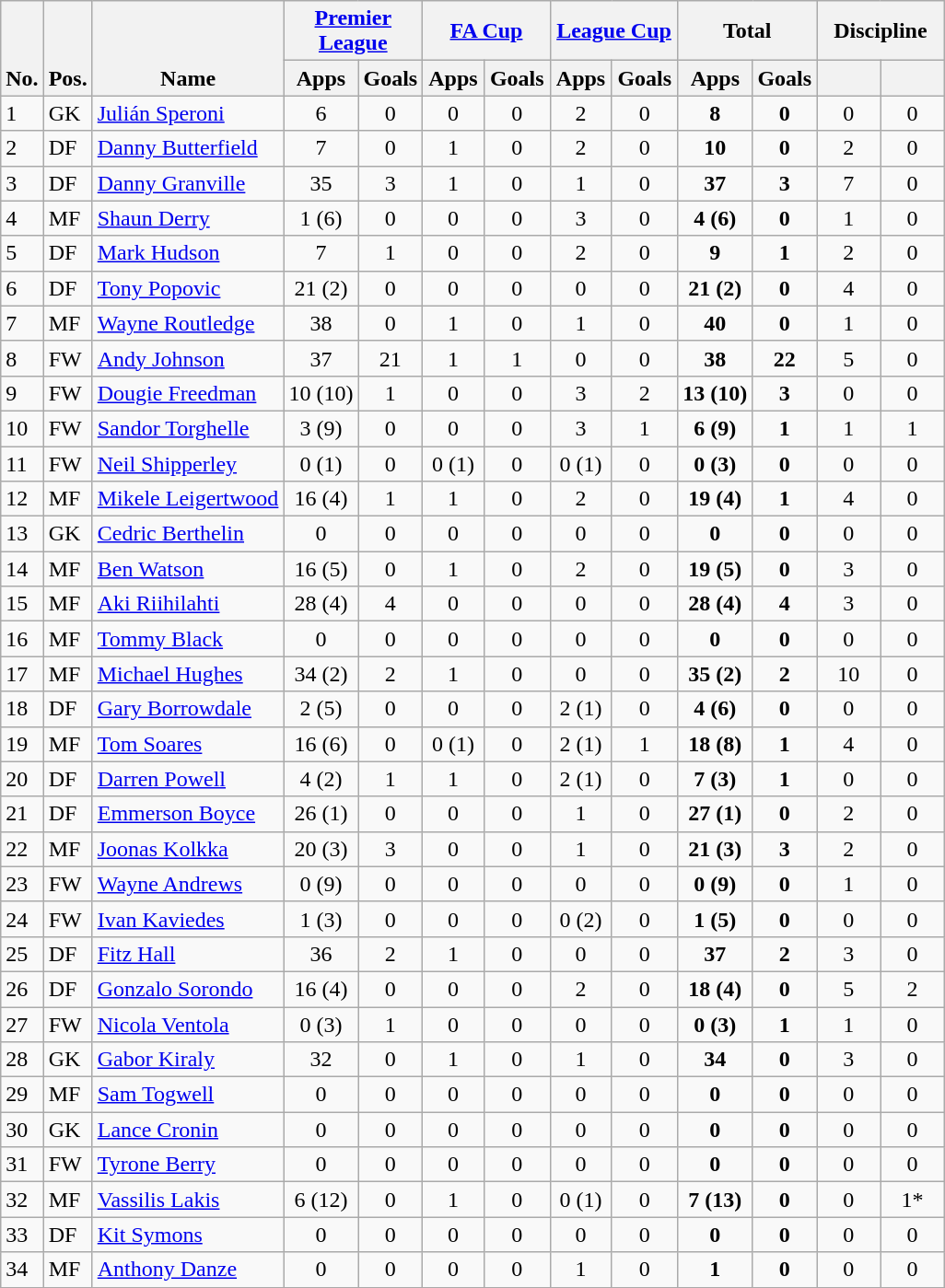<table class="wikitable" style="text-align:center">
<tr>
<th rowspan="2" style="vertical-align:bottom;">No.</th>
<th rowspan="2" style="vertical-align:bottom;">Pos.</th>
<th rowspan="2" style="vertical-align:bottom;">Name</th>
<th colspan="2" style="width:85px;"><a href='#'>Premier League</a></th>
<th colspan="2" style="width:85px;"><a href='#'>FA Cup</a></th>
<th colspan="2" style="width:85px;"><a href='#'>League Cup</a></th>
<th colspan="2" style="width:85px;">Total</th>
<th colspan="2" style="width:85px;">Discipline</th>
</tr>
<tr>
<th>Apps</th>
<th>Goals</th>
<th>Apps</th>
<th>Goals</th>
<th>Apps</th>
<th>Goals</th>
<th>Apps</th>
<th>Goals</th>
<th></th>
<th></th>
</tr>
<tr>
<td align="left">1</td>
<td align="left">GK</td>
<td align="left"> <a href='#'>Julián Speroni</a></td>
<td>6</td>
<td>0</td>
<td>0</td>
<td>0</td>
<td>2</td>
<td>0</td>
<td><strong>8</strong></td>
<td><strong>0</strong></td>
<td>0</td>
<td>0</td>
</tr>
<tr>
<td align="left">2</td>
<td align="left">DF</td>
<td align="left"> <a href='#'>Danny Butterfield</a></td>
<td>7</td>
<td>0</td>
<td>1</td>
<td>0</td>
<td>2</td>
<td>0</td>
<td><strong>10</strong></td>
<td><strong>0</strong></td>
<td>2</td>
<td>0</td>
</tr>
<tr>
<td align="left">3</td>
<td align="left">DF</td>
<td align="left"> <a href='#'>Danny Granville</a></td>
<td>35</td>
<td>3</td>
<td>1</td>
<td>0</td>
<td>1</td>
<td>0</td>
<td><strong>37</strong></td>
<td><strong>3</strong></td>
<td>7</td>
<td>0</td>
</tr>
<tr>
<td align="left">4</td>
<td align="left">MF</td>
<td align="left"> <a href='#'>Shaun Derry</a></td>
<td>1 (6)</td>
<td>0</td>
<td>0</td>
<td>0</td>
<td>3</td>
<td>0</td>
<td><strong>4 (6)</strong></td>
<td><strong>0</strong></td>
<td>1</td>
<td>0</td>
</tr>
<tr>
<td align="left">5</td>
<td align="left">DF</td>
<td align="left"> <a href='#'>Mark Hudson</a></td>
<td>7</td>
<td>1</td>
<td>0</td>
<td>0</td>
<td>2</td>
<td>0</td>
<td><strong>9</strong></td>
<td><strong>1</strong></td>
<td>2</td>
<td>0</td>
</tr>
<tr>
<td align="left">6</td>
<td align="left">DF</td>
<td align="left"> <a href='#'>Tony Popovic</a></td>
<td>21 (2)</td>
<td>0</td>
<td>0</td>
<td>0</td>
<td>0</td>
<td>0</td>
<td><strong>21 (2)</strong></td>
<td><strong>0</strong></td>
<td>4</td>
<td>0</td>
</tr>
<tr>
<td align="left">7</td>
<td align="left">MF</td>
<td align="left"> <a href='#'>Wayne Routledge</a></td>
<td>38</td>
<td>0</td>
<td>1</td>
<td>0</td>
<td>1</td>
<td>0</td>
<td><strong>40</strong></td>
<td><strong>0</strong></td>
<td>1</td>
<td>0</td>
</tr>
<tr>
<td align="left">8</td>
<td align="left">FW</td>
<td align="left"> <a href='#'>Andy Johnson</a></td>
<td>37</td>
<td>21</td>
<td>1</td>
<td>1</td>
<td>0</td>
<td>0</td>
<td><strong>38</strong></td>
<td><strong>22</strong></td>
<td>5</td>
<td>0</td>
</tr>
<tr>
<td align="left">9</td>
<td align="left">FW</td>
<td align="left"> <a href='#'>Dougie Freedman</a></td>
<td>10 (10)</td>
<td>1</td>
<td>0</td>
<td>0</td>
<td>3</td>
<td>2</td>
<td><strong>13 (10)</strong></td>
<td><strong>3</strong></td>
<td>0</td>
<td>0</td>
</tr>
<tr>
<td align="left">10</td>
<td align="left">FW</td>
<td align="left"> <a href='#'>Sandor Torghelle</a></td>
<td>3 (9)</td>
<td>0</td>
<td>0</td>
<td>0</td>
<td>3</td>
<td>1</td>
<td><strong>6 (9)</strong></td>
<td><strong>1</strong></td>
<td>1</td>
<td>1</td>
</tr>
<tr>
<td align="left">11</td>
<td align="left">FW</td>
<td align="left"> <a href='#'>Neil Shipperley</a></td>
<td>0 (1)</td>
<td>0</td>
<td>0 (1)</td>
<td>0</td>
<td>0 (1)</td>
<td>0</td>
<td><strong>0 (3)</strong></td>
<td><strong>0</strong></td>
<td>0</td>
<td>0</td>
</tr>
<tr>
<td align="left">12</td>
<td align="left">MF</td>
<td align="left"> <a href='#'>Mikele Leigertwood</a></td>
<td>16 (4)</td>
<td>1</td>
<td>1</td>
<td>0</td>
<td>2</td>
<td>0</td>
<td><strong>19 (4)</strong></td>
<td><strong>1</strong></td>
<td>4</td>
<td>0</td>
</tr>
<tr>
<td align="left">13</td>
<td align="left">GK</td>
<td align="left"> <a href='#'>Cedric Berthelin</a></td>
<td>0</td>
<td>0</td>
<td>0</td>
<td>0</td>
<td>0</td>
<td>0</td>
<td><strong>0</strong></td>
<td><strong>0</strong></td>
<td>0</td>
<td>0</td>
</tr>
<tr>
<td align="left">14</td>
<td align="left">MF</td>
<td align="left"> <a href='#'>Ben Watson</a></td>
<td>16 (5)</td>
<td>0</td>
<td>1</td>
<td>0</td>
<td>2</td>
<td>0</td>
<td><strong>19 (5)</strong></td>
<td><strong>0</strong></td>
<td>3</td>
<td>0</td>
</tr>
<tr>
<td align="left">15</td>
<td align="left">MF</td>
<td align="left"> <a href='#'>Aki Riihilahti</a></td>
<td>28 (4)</td>
<td>4</td>
<td>0</td>
<td>0</td>
<td>0</td>
<td>0</td>
<td><strong>28 (4)</strong></td>
<td><strong>4</strong></td>
<td>3</td>
<td>0</td>
</tr>
<tr>
<td align="left">16</td>
<td align="left">MF</td>
<td align="left"> <a href='#'>Tommy Black</a></td>
<td>0</td>
<td>0</td>
<td>0</td>
<td>0</td>
<td>0</td>
<td>0</td>
<td><strong>0</strong></td>
<td><strong>0</strong></td>
<td>0</td>
<td>0</td>
</tr>
<tr>
<td align="left">17</td>
<td align="left">MF</td>
<td align="left"> <a href='#'>Michael Hughes</a></td>
<td>34 (2)</td>
<td>2</td>
<td>1</td>
<td>0</td>
<td>0</td>
<td>0</td>
<td><strong>35 (2)</strong></td>
<td><strong>2</strong></td>
<td>10</td>
<td>0</td>
</tr>
<tr>
<td align="left">18</td>
<td align="left">DF</td>
<td align="left"> <a href='#'>Gary Borrowdale</a></td>
<td>2 (5)</td>
<td>0</td>
<td>0</td>
<td>0</td>
<td>2 (1)</td>
<td>0</td>
<td><strong>4 (6)</strong></td>
<td><strong>0</strong></td>
<td>0</td>
<td>0</td>
</tr>
<tr>
<td align="left">19</td>
<td align="left">MF</td>
<td align="left"> <a href='#'>Tom Soares</a></td>
<td>16 (6)</td>
<td>0</td>
<td>0 (1)</td>
<td>0</td>
<td>2 (1)</td>
<td>1</td>
<td><strong>18 (8)</strong></td>
<td><strong>1</strong></td>
<td>4</td>
<td>0</td>
</tr>
<tr>
<td align="left">20</td>
<td align="left">DF</td>
<td align="left"> <a href='#'>Darren Powell</a></td>
<td>4 (2)</td>
<td>1</td>
<td>1</td>
<td>0</td>
<td>2 (1)</td>
<td>0</td>
<td><strong>7 (3)</strong></td>
<td><strong>1</strong></td>
<td>0</td>
<td>0</td>
</tr>
<tr>
<td align="left">21</td>
<td align="left">DF</td>
<td align="left"> <a href='#'>Emmerson Boyce</a></td>
<td>26 (1)</td>
<td>0</td>
<td>0</td>
<td>0</td>
<td>1</td>
<td>0</td>
<td><strong>27 (1)</strong></td>
<td><strong>0</strong></td>
<td>2</td>
<td>0</td>
</tr>
<tr>
<td align="left">22</td>
<td align="left">MF</td>
<td align="left"> <a href='#'>Joonas Kolkka</a></td>
<td>20 (3)</td>
<td>3</td>
<td>0</td>
<td>0</td>
<td>1</td>
<td>0</td>
<td><strong>21 (3)</strong></td>
<td><strong>3</strong></td>
<td>2</td>
<td>0</td>
</tr>
<tr>
<td align="left">23</td>
<td align="left">FW</td>
<td align="left"> <a href='#'>Wayne Andrews</a></td>
<td>0 (9)</td>
<td>0</td>
<td>0</td>
<td>0</td>
<td>0</td>
<td>0</td>
<td><strong>0 (9)</strong></td>
<td><strong>0</strong></td>
<td>1</td>
<td>0</td>
</tr>
<tr>
<td align="left">24</td>
<td align="left">FW</td>
<td align="left"> <a href='#'>Ivan Kaviedes</a></td>
<td>1 (3)</td>
<td>0</td>
<td>0</td>
<td>0</td>
<td>0 (2)</td>
<td>0</td>
<td><strong>1 (5)</strong></td>
<td><strong>0</strong></td>
<td>0</td>
<td>0</td>
</tr>
<tr>
<td align="left">25</td>
<td align="left">DF</td>
<td align="left"> <a href='#'>Fitz Hall</a></td>
<td>36</td>
<td>2</td>
<td>1</td>
<td>0</td>
<td>0</td>
<td>0</td>
<td><strong>37</strong></td>
<td><strong>2</strong></td>
<td>3</td>
<td>0</td>
</tr>
<tr>
<td align="left">26</td>
<td align="left">DF</td>
<td align="left"> <a href='#'>Gonzalo Sorondo</a></td>
<td>16 (4)</td>
<td>0</td>
<td>0</td>
<td>0</td>
<td>2</td>
<td>0</td>
<td><strong>18 (4)</strong></td>
<td><strong>0</strong></td>
<td>5</td>
<td>2</td>
</tr>
<tr>
<td align="left">27</td>
<td align="left">FW</td>
<td align="left"> <a href='#'>Nicola Ventola</a></td>
<td>0 (3)</td>
<td>1</td>
<td>0</td>
<td>0</td>
<td>0</td>
<td>0</td>
<td><strong>0 (3)</strong></td>
<td><strong>1</strong></td>
<td>1</td>
<td>0</td>
</tr>
<tr>
<td align="left">28</td>
<td align="left">GK</td>
<td align="left"> <a href='#'>Gabor Kiraly</a></td>
<td>32</td>
<td>0</td>
<td>1</td>
<td>0</td>
<td>1</td>
<td>0</td>
<td><strong>34</strong></td>
<td><strong>0</strong></td>
<td>3</td>
<td>0</td>
</tr>
<tr>
<td align="left">29</td>
<td align="left">MF</td>
<td align="left"> <a href='#'>Sam Togwell</a></td>
<td>0</td>
<td>0</td>
<td>0</td>
<td>0</td>
<td>0</td>
<td>0</td>
<td><strong>0</strong></td>
<td><strong>0</strong></td>
<td>0</td>
<td>0</td>
</tr>
<tr>
<td align="left">30</td>
<td align="left">GK</td>
<td align="left"> <a href='#'>Lance Cronin</a></td>
<td>0</td>
<td>0</td>
<td>0</td>
<td>0</td>
<td>0</td>
<td>0</td>
<td><strong>0</strong></td>
<td><strong>0</strong></td>
<td>0</td>
<td>0</td>
</tr>
<tr>
<td align="left">31</td>
<td align="left">FW</td>
<td align="left"> <a href='#'>Tyrone Berry</a></td>
<td>0</td>
<td>0</td>
<td>0</td>
<td>0</td>
<td>0</td>
<td>0</td>
<td><strong>0</strong></td>
<td><strong>0</strong></td>
<td>0</td>
<td>0</td>
</tr>
<tr>
<td align="left">32</td>
<td align="left">MF</td>
<td align="left"> <a href='#'>Vassilis Lakis</a></td>
<td>6 (12)</td>
<td>0</td>
<td>1</td>
<td>0</td>
<td>0 (1)</td>
<td>0</td>
<td><strong>7 (13)</strong></td>
<td><strong>0</strong></td>
<td>0</td>
<td>1*</td>
</tr>
<tr>
<td align="left">33</td>
<td align="left">DF</td>
<td align="left"> <a href='#'>Kit Symons</a></td>
<td>0</td>
<td>0</td>
<td>0</td>
<td>0</td>
<td>0</td>
<td>0</td>
<td><strong>0</strong></td>
<td><strong>0</strong></td>
<td>0</td>
<td>0</td>
</tr>
<tr>
<td align="left">34</td>
<td align="left">MF</td>
<td align="left"> <a href='#'>Anthony Danze</a></td>
<td>0</td>
<td>0</td>
<td>0</td>
<td>0</td>
<td>1</td>
<td>0</td>
<td><strong>1</strong></td>
<td><strong>0</strong></td>
<td>0</td>
<td>0</td>
</tr>
<tr>
</tr>
</table>
